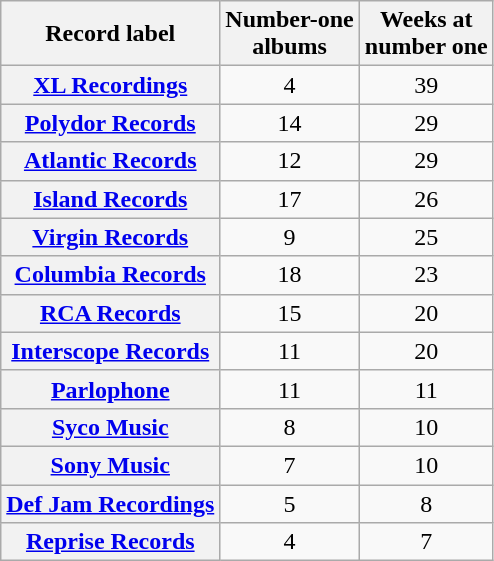<table class="wikitable plainrowheaders sortable">
<tr>
<th scope=col>Record label</th>
<th scope=col>Number-one<br>albums</th>
<th scope=col>Weeks at<br>number one</th>
</tr>
<tr>
<th scope=row><a href='#'>XL Recordings</a></th>
<td align=center>4</td>
<td align=center>39</td>
</tr>
<tr>
<th scope=row><a href='#'>Polydor Records</a></th>
<td align=center>14</td>
<td align=center>29</td>
</tr>
<tr>
<th scope=row><a href='#'>Atlantic Records</a></th>
<td align=center>12</td>
<td align=center>29</td>
</tr>
<tr>
<th scope=row><a href='#'>Island Records</a></th>
<td align=center>17</td>
<td align=center>26</td>
</tr>
<tr>
<th scope=row><a href='#'>Virgin Records</a></th>
<td align=center>9</td>
<td align=center>25</td>
</tr>
<tr>
<th scope=row><a href='#'>Columbia Records</a></th>
<td align=center>18</td>
<td align=center>23</td>
</tr>
<tr>
<th scope=row><a href='#'>RCA Records</a></th>
<td align=center>15</td>
<td align=center>20</td>
</tr>
<tr>
<th scope=row><a href='#'>Interscope Records</a></th>
<td align=center>11</td>
<td align=center>20</td>
</tr>
<tr>
<th scope=row><a href='#'>Parlophone</a></th>
<td align=center>11</td>
<td align=center>11</td>
</tr>
<tr>
<th scope=row><a href='#'>Syco Music</a></th>
<td align=center>8</td>
<td align=center>10</td>
</tr>
<tr>
<th scope=row><a href='#'>Sony Music</a></th>
<td align=center>7</td>
<td align=center>10</td>
</tr>
<tr>
<th scope=row><a href='#'>Def Jam Recordings</a></th>
<td align=center>5</td>
<td align=center>8</td>
</tr>
<tr>
<th scope=row><a href='#'>Reprise Records</a></th>
<td align=center>4</td>
<td align=center>7</td>
</tr>
</table>
